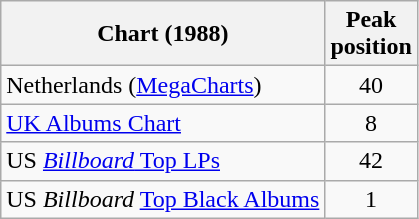<table class="wikitable sortable" border="1">
<tr>
<th align="left">Chart (1988)</th>
<th align="center">Peak<br>position</th>
</tr>
<tr>
<td>Netherlands (<a href='#'>MegaCharts</a>)</td>
<td align="center">40</td>
</tr>
<tr>
<td align="left"><a href='#'>UK Albums Chart</a></td>
<td align="center">8</td>
</tr>
<tr>
<td align="left">US <a href='#'><em>Billboard</em> Top LPs</a></td>
<td align="center">42</td>
</tr>
<tr>
<td align="left">US <em>Billboard</em> <a href='#'>Top Black Albums</a></td>
<td align="center">1</td>
</tr>
</table>
